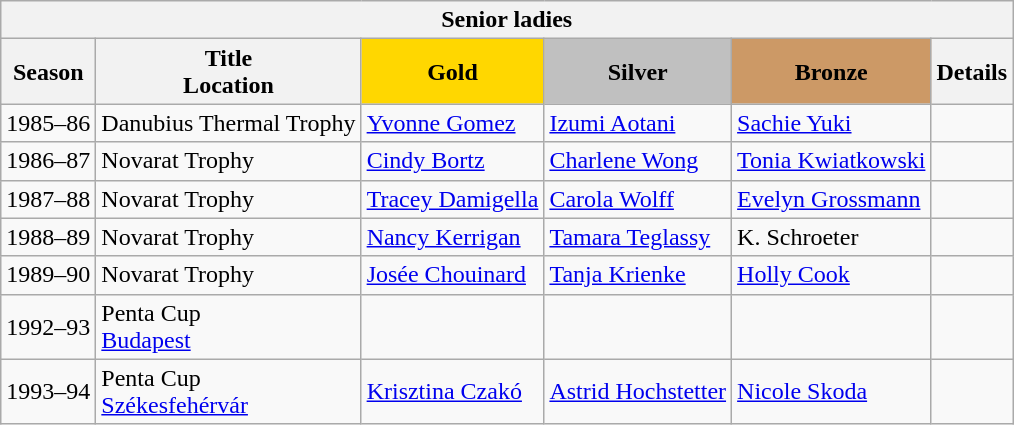<table class="wikitable">
<tr>
<th colspan=6>Senior ladies</th>
</tr>
<tr>
<th>Season</th>
<th>Title <br>Location</th>
<td align=center bgcolor=gold><strong>Gold</strong></td>
<td align=center bgcolor=silver><strong>Silver</strong></td>
<td align=center bgcolor=cc9966><strong>Bronze</strong></td>
<th>Details</th>
</tr>
<tr>
<td>1985–86</td>
<td>Danubius Thermal Trophy</td>
<td> <a href='#'>Yvonne Gomez</a></td>
<td> <a href='#'>Izumi Aotani</a></td>
<td> <a href='#'>Sachie Yuki</a></td>
<td></td>
</tr>
<tr>
<td>1986–87</td>
<td>Novarat Trophy</td>
<td> <a href='#'>Cindy Bortz</a></td>
<td> <a href='#'>Charlene Wong</a></td>
<td> <a href='#'>Tonia Kwiatkowski</a></td>
<td></td>
</tr>
<tr>
<td>1987–88</td>
<td>Novarat Trophy</td>
<td> <a href='#'>Tracey Damigella</a></td>
<td> <a href='#'>Carola Wolff</a></td>
<td> <a href='#'>Evelyn Grossmann</a></td>
<td></td>
</tr>
<tr>
<td>1988–89</td>
<td>Novarat Trophy</td>
<td> <a href='#'>Nancy Kerrigan</a></td>
<td> <a href='#'>Tamara Teglassy</a></td>
<td> K. Schroeter</td>
<td></td>
</tr>
<tr>
<td>1989–90</td>
<td>Novarat Trophy</td>
<td> <a href='#'>Josée Chouinard</a></td>
<td> <a href='#'>Tanja Krienke</a></td>
<td> <a href='#'>Holly Cook</a></td>
<td></td>
</tr>
<tr>
<td>1992–93</td>
<td>Penta Cup <br><a href='#'>Budapest</a></td>
<td></td>
<td></td>
<td></td>
<td></td>
</tr>
<tr>
<td>1993–94</td>
<td>Penta Cup <br><a href='#'>Székesfehérvár</a></td>
<td> <a href='#'>Krisztina Czakó</a></td>
<td> <a href='#'>Astrid Hochstetter</a></td>
<td> <a href='#'>Nicole Skoda</a></td>
<td></td>
</tr>
</table>
